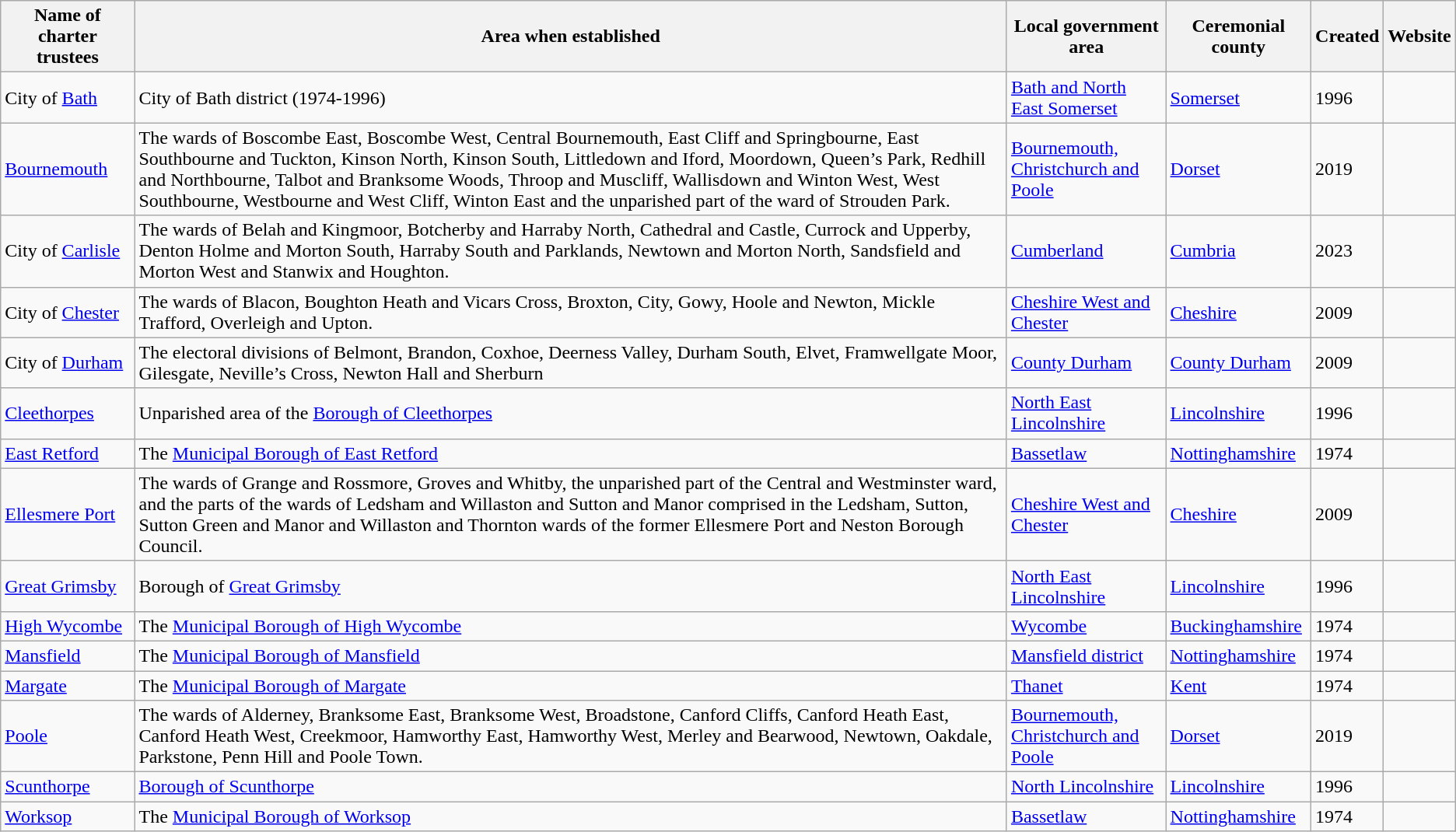<table class="wikitable sortable">
<tr>
<th>Name of charter trustees</th>
<th class=unsortable>Area when established</th>
<th>Local government area</th>
<th>Ceremonial county</th>
<th>Created</th>
<th class=unsortable>Website</th>
</tr>
<tr>
<td>City of <a href='#'>Bath</a></td>
<td>City of Bath district (1974-1996)</td>
<td><a href='#'>Bath and North East Somerset</a></td>
<td><a href='#'>Somerset</a></td>
<td>1996</td>
<td></td>
</tr>
<tr>
<td><a href='#'>Bournemouth</a></td>
<td>The wards of Boscombe East, Boscombe West, Central Bournemouth, East Cliff and Springbourne, East Southbourne and Tuckton, Kinson North, Kinson South, Littledown and Iford, Moordown, Queen’s Park, Redhill and Northbourne, Talbot and Branksome Woods, Throop and Muscliff, Wallisdown and Winton West, West Southbourne, Westbourne and West Cliff, Winton East and the unparished part of the ward of Strouden Park.</td>
<td><a href='#'>Bournemouth, Christchurch and Poole</a></td>
<td><a href='#'>Dorset</a></td>
<td>2019</td>
<td></td>
</tr>
<tr>
<td>City of <a href='#'>Carlisle</a></td>
<td>The wards of Belah and Kingmoor, Botcherby and Harraby North, Cathedral and Castle, Currock and Upperby, Denton Holme and Morton South, Harraby South and Parklands, Newtown and Morton North, Sandsfield and Morton West and Stanwix and Houghton.</td>
<td><a href='#'>Cumberland</a></td>
<td><a href='#'>Cumbria</a></td>
<td>2023</td>
<td></td>
</tr>
<tr>
<td>City of <a href='#'>Chester</a></td>
<td>The wards of Blacon, Boughton Heath and Vicars Cross, Broxton, City, Gowy, Hoole and Newton, Mickle Trafford, Overleigh and Upton.</td>
<td><a href='#'>Cheshire West and Chester</a></td>
<td><a href='#'>Cheshire</a></td>
<td>2009</td>
<td></td>
</tr>
<tr>
<td>City of <a href='#'>Durham</a></td>
<td>The electoral divisions of Belmont, Brandon, Coxhoe, Deerness Valley, Durham South, Elvet, Framwellgate Moor, Gilesgate, Neville’s Cross, Newton Hall and Sherburn</td>
<td><a href='#'>County Durham</a></td>
<td><a href='#'>County Durham</a></td>
<td>2009</td>
<td></td>
</tr>
<tr>
<td><a href='#'>Cleethorpes</a></td>
<td>Unparished area of the <a href='#'>Borough of Cleethorpes</a></td>
<td><a href='#'>North East Lincolnshire</a></td>
<td><a href='#'>Lincolnshire</a></td>
<td>1996</td>
<td></td>
</tr>
<tr>
<td><a href='#'>East Retford</a></td>
<td>The <a href='#'>Municipal Borough of East Retford</a></td>
<td><a href='#'>Bassetlaw</a></td>
<td><a href='#'>Nottinghamshire</a></td>
<td>1974</td>
<td></td>
</tr>
<tr>
<td><a href='#'>Ellesmere Port</a></td>
<td>The wards of Grange and Rossmore, Groves and Whitby, the unparished part of the Central and Westminster ward, and the parts of the wards of Ledsham and Willaston and Sutton and Manor comprised in the Ledsham, Sutton, Sutton Green and Manor and Willaston and Thornton wards of the former Ellesmere Port and Neston Borough Council.</td>
<td><a href='#'>Cheshire West and Chester</a></td>
<td><a href='#'>Cheshire</a></td>
<td>2009</td>
<td></td>
</tr>
<tr>
<td><a href='#'>Great Grimsby</a></td>
<td>Borough of <a href='#'>Great Grimsby</a></td>
<td><a href='#'>North East Lincolnshire</a></td>
<td><a href='#'>Lincolnshire</a></td>
<td>1996</td>
<td></td>
</tr>
<tr>
<td><a href='#'>High Wycombe</a></td>
<td>The <a href='#'>Municipal Borough of High Wycombe</a></td>
<td><a href='#'>Wycombe</a></td>
<td><a href='#'>Buckinghamshire</a></td>
<td>1974</td>
<td></td>
</tr>
<tr>
<td><a href='#'>Mansfield</a></td>
<td>The <a href='#'>Municipal Borough of Mansfield</a></td>
<td><a href='#'>Mansfield district</a></td>
<td><a href='#'>Nottinghamshire</a></td>
<td>1974</td>
<td></td>
</tr>
<tr>
<td><a href='#'>Margate</a></td>
<td>The <a href='#'>Municipal Borough of Margate</a></td>
<td><a href='#'>Thanet</a></td>
<td><a href='#'>Kent</a></td>
<td>1974</td>
<td></td>
</tr>
<tr>
<td><a href='#'>Poole</a></td>
<td>The wards of Alderney, Branksome East, Branksome West, Broadstone, Canford Cliffs, Canford Heath East, Canford Heath West, Creekmoor, Hamworthy East, Hamworthy West, Merley and Bearwood, Newtown, Oakdale, Parkstone, Penn Hill and Poole Town.</td>
<td><a href='#'>Bournemouth, Christchurch and Poole</a></td>
<td><a href='#'>Dorset</a></td>
<td>2019</td>
<td></td>
</tr>
<tr>
<td><a href='#'>Scunthorpe</a></td>
<td><a href='#'>Borough of Scunthorpe</a></td>
<td><a href='#'>North Lincolnshire</a></td>
<td><a href='#'>Lincolnshire</a></td>
<td>1996</td>
<td></td>
</tr>
<tr>
<td><a href='#'>Worksop</a></td>
<td>The <a href='#'>Municipal Borough of Worksop</a></td>
<td><a href='#'>Bassetlaw</a></td>
<td><a href='#'>Nottinghamshire</a></td>
<td>1974</td>
<td></td>
</tr>
</table>
